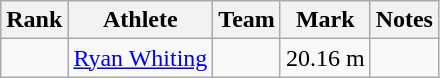<table class="wikitable sortable">
<tr>
<th>Rank</th>
<th>Athlete</th>
<th>Team</th>
<th>Mark</th>
<th>Notes</th>
</tr>
<tr>
<td align=center></td>
<td><a href='#'>Ryan Whiting</a></td>
<td></td>
<td>20.16 m</td>
<td></td>
</tr>
</table>
